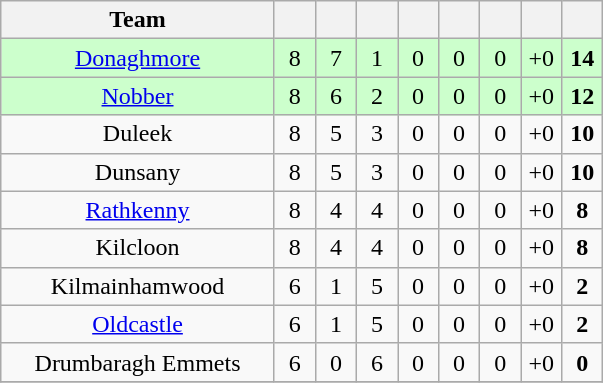<table class="wikitable" style="text-align:center">
<tr>
<th width="175">Team</th>
<th width="20"></th>
<th width="20"></th>
<th width="20"></th>
<th width="20"></th>
<th width="20"></th>
<th width="20"></th>
<th width="20"></th>
<th width="20"></th>
</tr>
<tr style="background:#cfc;">
<td><a href='#'>Donaghmore</a></td>
<td>8</td>
<td>7</td>
<td>1</td>
<td>0</td>
<td>0</td>
<td>0</td>
<td>+0</td>
<td><strong>14</strong></td>
</tr>
<tr style="background:#cfc;">
<td><a href='#'>Nobber</a></td>
<td>8</td>
<td>6</td>
<td>2</td>
<td>0</td>
<td>0</td>
<td>0</td>
<td>+0</td>
<td><strong>12</strong></td>
</tr>
<tr>
<td>Duleek</td>
<td>8</td>
<td>5</td>
<td>3</td>
<td>0</td>
<td>0</td>
<td>0</td>
<td>+0</td>
<td><strong>10</strong></td>
</tr>
<tr>
<td>Dunsany</td>
<td>8</td>
<td>5</td>
<td>3</td>
<td>0</td>
<td>0</td>
<td>0</td>
<td>+0</td>
<td><strong>10</strong></td>
</tr>
<tr>
<td><a href='#'>Rathkenny</a></td>
<td>8</td>
<td>4</td>
<td>4</td>
<td>0</td>
<td>0</td>
<td>0</td>
<td>+0</td>
<td><strong>8</strong></td>
</tr>
<tr>
<td>Kilcloon</td>
<td>8</td>
<td>4</td>
<td>4</td>
<td>0</td>
<td>0</td>
<td>0</td>
<td>+0</td>
<td><strong>8</strong></td>
</tr>
<tr>
<td>Kilmainhamwood</td>
<td>6</td>
<td>1</td>
<td>5</td>
<td>0</td>
<td>0</td>
<td>0</td>
<td>+0</td>
<td><strong>2</strong></td>
</tr>
<tr>
<td><a href='#'>Oldcastle</a></td>
<td>6</td>
<td>1</td>
<td>5</td>
<td>0</td>
<td>0</td>
<td>0</td>
<td>+0</td>
<td><strong>2</strong></td>
</tr>
<tr>
<td>Drumbaragh Emmets</td>
<td>6</td>
<td>0</td>
<td>6</td>
<td>0</td>
<td>0</td>
<td>0</td>
<td>+0</td>
<td><strong>0</strong></td>
</tr>
<tr>
</tr>
</table>
